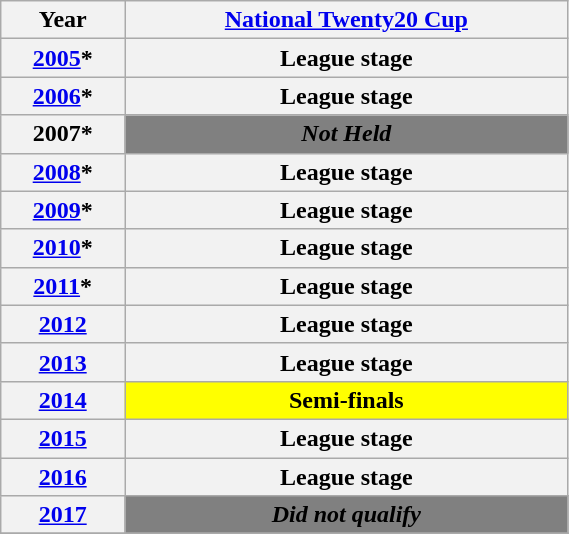<table class="wikitable"  style="background:#fff; width:30%;">
<tr style="text-align:center;"|>
<th><strong>Year</strong></th>
<th><strong><a href='#'>National Twenty20 Cup</a></strong></th>
</tr>
<tr>
<th><strong><a href='#'>2005</a>*</strong></th>
<th>League stage</th>
</tr>
<tr>
<th><strong><a href='#'>2006</a>*</strong></th>
<th>League stage</th>
</tr>
<tr>
<th><strong>2007*</strong></th>
<th style="background: grey;"><em>Not Held</em></th>
</tr>
<tr>
<th><strong><a href='#'>2008</a>*</strong></th>
<th>League stage</th>
</tr>
<tr>
<th><strong><a href='#'>2009</a>*</strong></th>
<th>League stage</th>
</tr>
<tr>
<th><strong><a href='#'>2010</a>*</strong></th>
<th>League stage</th>
</tr>
<tr>
<th><strong><a href='#'>2011</a>*</strong></th>
<th>League stage</th>
</tr>
<tr>
<th><strong><a href='#'>2012</a></strong></th>
<th>League stage</th>
</tr>
<tr>
<th><strong><a href='#'>2013</a></strong></th>
<th>League stage</th>
</tr>
<tr>
<th><strong><a href='#'>2014</a></strong></th>
<th style="background: yellow;">Semi-finals</th>
</tr>
<tr>
<th><strong><a href='#'>2015</a></strong></th>
<th>League stage</th>
</tr>
<tr>
<th><strong><a href='#'>2016</a></strong></th>
<th>League stage</th>
</tr>
<tr>
<th><strong><a href='#'>2017</a></strong></th>
<th style="background: grey;"><em>Did not qualify</em></th>
</tr>
<tr>
</tr>
</table>
